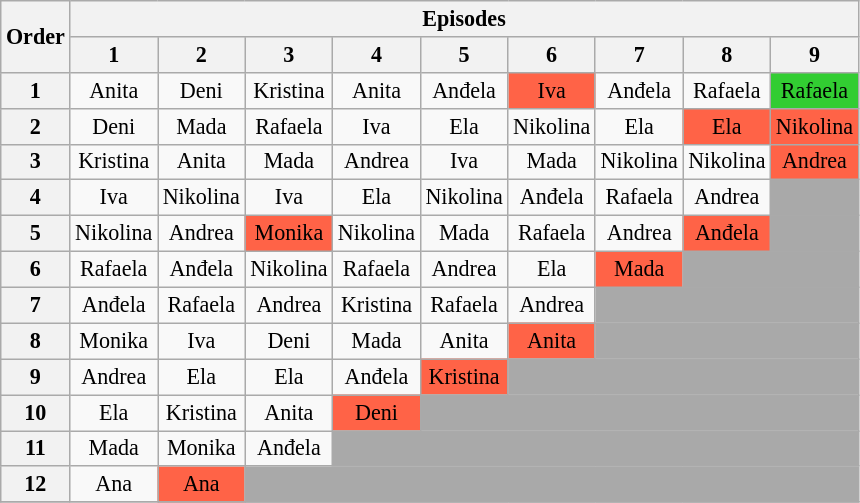<table class="wikitable" style="text-align:center; font-size:92%">
<tr>
<th rowspan="2">Order</th>
<th colspan=11>Episodes</th>
</tr>
<tr>
<th>1</th>
<th>2</th>
<th>3</th>
<th>4</th>
<th>5</th>
<th>6</th>
<th>7</th>
<th>8</th>
<th colspan="2">9</th>
</tr>
<tr>
<th>1</th>
<td>Anita</td>
<td>Deni</td>
<td>Kristina</td>
<td>Anita</td>
<td>Anđela</td>
<td style="background:tomato;">Iva</td>
<td>Anđela</td>
<td>Rafaela</td>
<td style="background:limegreen;">Rafaela</td>
</tr>
<tr>
<th>2</th>
<td>Deni</td>
<td>Mada</td>
<td>Rafaela</td>
<td>Iva</td>
<td>Ela</td>
<td>Nikolina</td>
<td>Ela</td>
<td style="background:tomato;">Ela</td>
<td style="background:tomato;">Nikolina</td>
</tr>
<tr>
<th>3</th>
<td>Kristina</td>
<td>Anita</td>
<td>Mada</td>
<td>Andrea</td>
<td>Iva</td>
<td>Mada</td>
<td>Nikolina</td>
<td>Nikolina</td>
<td style="background:tomato;">Andrea</td>
</tr>
<tr>
<th>4</th>
<td>Iva</td>
<td>Nikolina</td>
<td>Iva</td>
<td>Ela</td>
<td>Nikolina</td>
<td>Anđela</td>
<td>Rafaela</td>
<td>Andrea</td>
<td style="background:darkgray;" colspan="2"></td>
</tr>
<tr>
<th>5</th>
<td>Nikolina</td>
<td>Andrea</td>
<td style="background:tomato;">Monika</td>
<td>Nikolina</td>
<td>Mada</td>
<td>Rafaela</td>
<td>Andrea</td>
<td style="background:tomato;">Anđela</td>
<td style="background:darkgray;" colspan="2"></td>
</tr>
<tr>
<th>6</th>
<td>Rafaela</td>
<td>Anđela</td>
<td>Nikolina</td>
<td>Rafaela</td>
<td>Andrea</td>
<td>Ela</td>
<td style="background:tomato;">Mada</td>
<td style="background:darkgray;" colspan="4"></td>
</tr>
<tr>
<th>7</th>
<td>Anđela</td>
<td>Rafaela</td>
<td>Andrea</td>
<td>Kristina</td>
<td>Rafaela</td>
<td>Andrea</td>
<td style="background:darkgray;" colspan="5"></td>
</tr>
<tr>
<th>8</th>
<td>Monika</td>
<td>Iva</td>
<td>Deni</td>
<td>Mada</td>
<td>Anita</td>
<td style="background:tomato;">Anita</td>
<td style="background:darkgray;" colspan="5"></td>
</tr>
<tr>
<th>9</th>
<td>Andrea</td>
<td>Ela</td>
<td>Ela</td>
<td>Anđela</td>
<td style="background:tomato;">Kristina</td>
<td style="background:darkgray;" colspan="6"></td>
</tr>
<tr>
<th>10</th>
<td>Ela</td>
<td>Kristina</td>
<td>Anita</td>
<td style="background:tomato;">Deni</td>
<td style="background:darkgray;" colspan="8"></td>
</tr>
<tr>
<th>11</th>
<td>Mada</td>
<td>Monika</td>
<td>Anđela</td>
<td style="background:darkgray;" colspan="8"></td>
</tr>
<tr>
<th>12</th>
<td>Ana</td>
<td style="background:tomato;">Ana</td>
<td style="background:darkgray;" colspan="9"></td>
</tr>
<tr>
</tr>
</table>
